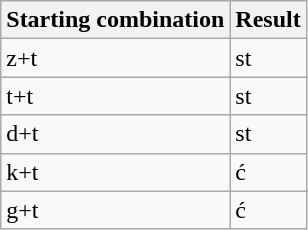<table class="wikitable">
<tr>
<th>Starting combination</th>
<th>Result</th>
</tr>
<tr>
<td>z+t</td>
<td>st</td>
</tr>
<tr>
<td>t+t</td>
<td>st</td>
</tr>
<tr>
<td>d+t</td>
<td>st</td>
</tr>
<tr>
<td>k+t</td>
<td>ć</td>
</tr>
<tr>
<td>g+t</td>
<td>ć</td>
</tr>
</table>
